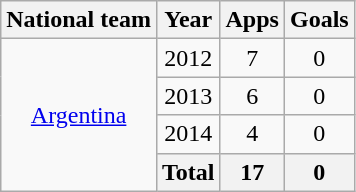<table class="wikitable" style="text-align:center">
<tr>
<th>National team</th>
<th>Year</th>
<th>Apps</th>
<th>Goals</th>
</tr>
<tr>
<td rowspan="4"><a href='#'>Argentina</a></td>
<td>2012</td>
<td>7</td>
<td>0</td>
</tr>
<tr>
<td>2013</td>
<td>6</td>
<td>0</td>
</tr>
<tr>
<td>2014</td>
<td>4</td>
<td>0</td>
</tr>
<tr>
<th>Total</th>
<th>17</th>
<th>0</th>
</tr>
</table>
